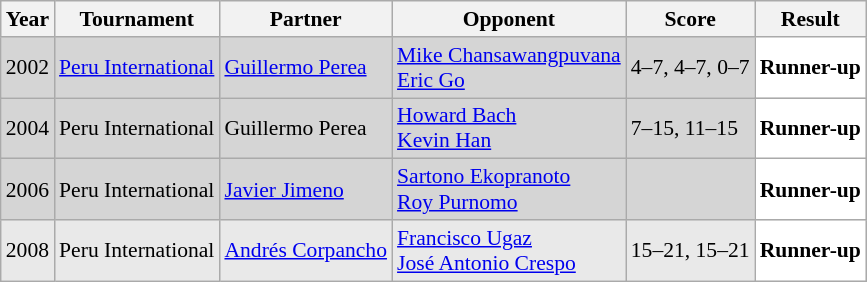<table class="sortable wikitable" style="font-size: 90%;">
<tr>
<th>Year</th>
<th>Tournament</th>
<th>Partner</th>
<th>Opponent</th>
<th>Score</th>
<th>Result</th>
</tr>
<tr style="background:#D5D5D5">
<td align="center">2002</td>
<td align="left"><a href='#'>Peru International</a></td>
<td align="left"> <a href='#'>Guillermo Perea</a></td>
<td align="left"> <a href='#'>Mike Chansawangpuvana</a> <br>  <a href='#'>Eric Go</a></td>
<td align="left">4–7, 4–7, 0–7</td>
<td style="text-align:left; background:white"> <strong>Runner-up</strong></td>
</tr>
<tr style="background:#D5D5D5">
<td align="center">2004</td>
<td align="left">Peru International</td>
<td align="left"> Guillermo Perea</td>
<td align="left"> <a href='#'>Howard Bach</a> <br>  <a href='#'>Kevin Han</a></td>
<td align="left">7–15, 11–15</td>
<td style="text-align:left; background:white"> <strong>Runner-up</strong></td>
</tr>
<tr style="background:#D5D5D5">
<td align="center">2006</td>
<td align="left">Peru International</td>
<td align="left"> <a href='#'>Javier Jimeno</a></td>
<td align="left"> <a href='#'>Sartono Ekopranoto</a> <br>  <a href='#'>Roy Purnomo</a></td>
<td align="left"></td>
<td style="text-align:left; background:white"> <strong>Runner-up</strong></td>
</tr>
<tr style="background:#E9E9E9">
<td align="center">2008</td>
<td align="left">Peru International</td>
<td align="left"> <a href='#'>Andrés Corpancho</a></td>
<td align="left"> <a href='#'>Francisco Ugaz</a> <br>  <a href='#'>José Antonio Crespo</a></td>
<td align="left">15–21, 15–21</td>
<td style="text-align:left; background:white"> <strong>Runner-up</strong></td>
</tr>
</table>
